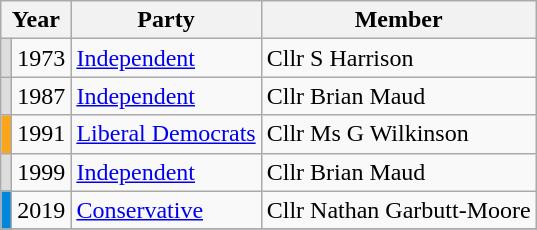<table class="wikitable">
<tr>
<th colspan=2>Year</th>
<th>Party</th>
<th>Member</th>
</tr>
<tr>
<th style="background-color: #DDDDDD"></th>
<td>1973</td>
<td><a href='#'>Independent</a></td>
<td align=left>Cllr S Harrison</td>
</tr>
<tr>
<th style="background-color: #DDDDDD"></th>
<td>1987</td>
<td><a href='#'>Independent</a></td>
<td align=left>Cllr Brian Maud</td>
</tr>
<tr>
<th style="background-color: #FAA61A"></th>
<td>1991</td>
<td><a href='#'>Liberal Democrats</a></td>
<td align=left>Cllr Ms G Wilkinson</td>
</tr>
<tr>
<th style="background-color: #DDDDDD"></th>
<td>1999</td>
<td><a href='#'>Independent</a></td>
<td align=left>Cllr Brian Maud</td>
</tr>
<tr>
<th style="background-color: #0087DC"></th>
<td>2019</td>
<td><a href='#'>Conservative</a></td>
<td align=left>Cllr Nathan Garbutt-Moore</td>
</tr>
<tr>
</tr>
</table>
